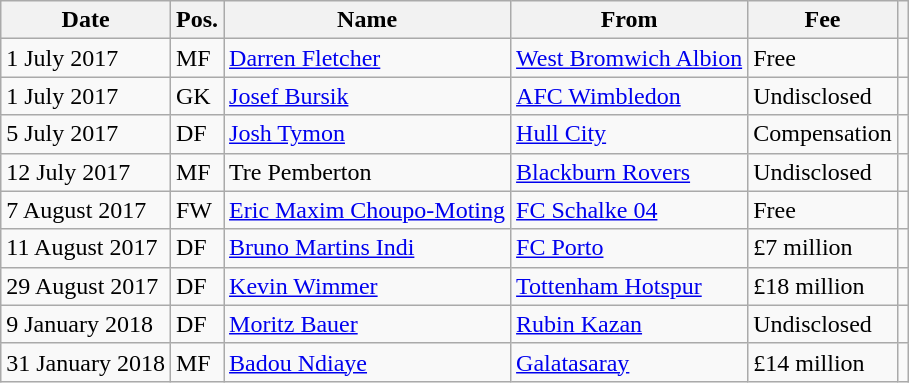<table class="wikitable">
<tr>
<th>Date</th>
<th>Pos.</th>
<th>Name</th>
<th>From</th>
<th>Fee</th>
<th></th>
</tr>
<tr>
<td>1 July 2017</td>
<td>MF</td>
<td> <a href='#'>Darren Fletcher</a></td>
<td> <a href='#'>West Bromwich Albion</a></td>
<td>Free</td>
<td></td>
</tr>
<tr>
<td>1 July 2017</td>
<td>GK</td>
<td> <a href='#'>Josef Bursik</a></td>
<td> <a href='#'>AFC Wimbledon</a></td>
<td>Undisclosed</td>
<td></td>
</tr>
<tr>
<td>5 July 2017</td>
<td>DF</td>
<td> <a href='#'>Josh Tymon</a></td>
<td> <a href='#'>Hull City</a></td>
<td>Compensation</td>
<td></td>
</tr>
<tr>
<td>12 July 2017</td>
<td>MF</td>
<td> Tre Pemberton</td>
<td> <a href='#'>Blackburn Rovers</a></td>
<td>Undisclosed</td>
<td></td>
</tr>
<tr>
<td>7 August 2017</td>
<td>FW</td>
<td> <a href='#'>Eric Maxim Choupo-Moting</a></td>
<td> <a href='#'>FC Schalke 04</a></td>
<td>Free</td>
<td></td>
</tr>
<tr>
<td>11 August 2017</td>
<td>DF</td>
<td> <a href='#'>Bruno Martins Indi</a></td>
<td> <a href='#'>FC Porto</a></td>
<td>£7 million</td>
<td></td>
</tr>
<tr>
<td>29 August 2017</td>
<td>DF</td>
<td> <a href='#'>Kevin Wimmer</a></td>
<td> <a href='#'>Tottenham Hotspur</a></td>
<td>£18 million</td>
<td></td>
</tr>
<tr>
<td>9 January 2018</td>
<td>DF</td>
<td> <a href='#'>Moritz Bauer</a></td>
<td> <a href='#'>Rubin Kazan</a></td>
<td>Undisclosed</td>
<td></td>
</tr>
<tr>
<td>31 January 2018</td>
<td>MF</td>
<td> <a href='#'>Badou Ndiaye</a></td>
<td> <a href='#'>Galatasaray</a></td>
<td>£14 million</td>
<td></td>
</tr>
</table>
